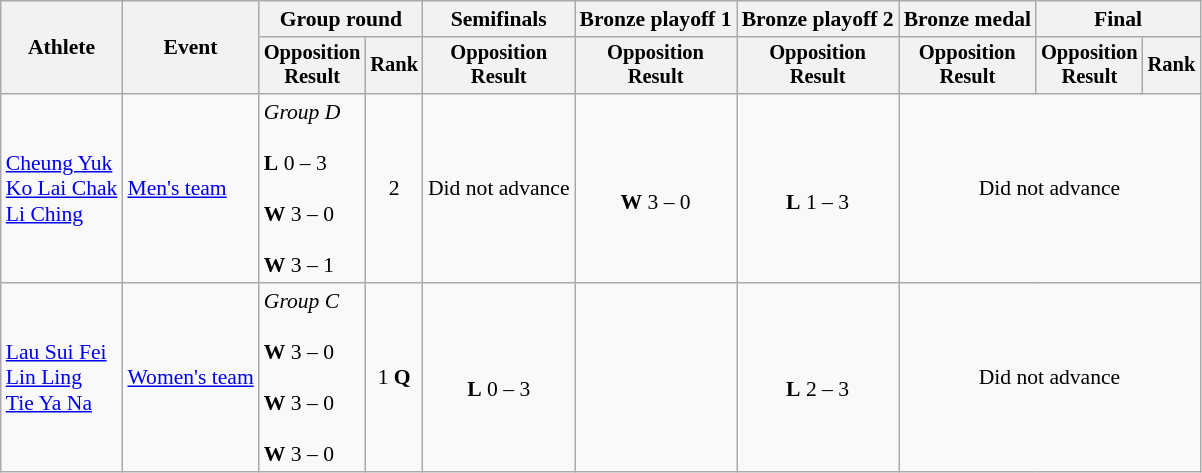<table class="wikitable" style="font-size:90%;">
<tr>
<th rowspan="2">Athlete</th>
<th rowspan="2">Event</th>
<th colspan="2">Group round</th>
<th>Semifinals</th>
<th>Bronze playoff 1</th>
<th>Bronze playoff 2</th>
<th>Bronze medal</th>
<th colspan=2>Final</th>
</tr>
<tr style="font-size:95%">
<th>Opposition<br>Result</th>
<th>Rank</th>
<th>Opposition<br>Result</th>
<th>Opposition<br>Result</th>
<th>Opposition<br>Result</th>
<th>Opposition<br>Result</th>
<th>Opposition<br>Result</th>
<th>Rank</th>
</tr>
<tr align=center>
<td align=left><a href='#'>Cheung Yuk</a><br><a href='#'>Ko Lai Chak</a><br><a href='#'>Li Ching</a></td>
<td align=left><a href='#'>Men's team</a></td>
<td align=left><em>Group D</em><br><br><strong>L</strong> 0 – 3<br><br><strong>W</strong> 3 – 0<br><br><strong>W</strong> 3 – 1</td>
<td>2</td>
<td>Did not advance</td>
<td><br><strong>W</strong> 3 – 0</td>
<td><br><strong>L</strong> 1 – 3</td>
<td colspan=3>Did not advance</td>
</tr>
<tr align=center>
<td align=left><a href='#'>Lau Sui Fei</a><br><a href='#'>Lin Ling</a><br><a href='#'>Tie Ya Na</a></td>
<td align=left><a href='#'>Women's team</a></td>
<td align=left><em>Group C</em><br><br><strong>W</strong> 3 – 0<br><br><strong>W</strong> 3 – 0<br><br><strong>W</strong> 3 – 0</td>
<td>1 <strong>Q</strong></td>
<td><br><strong>L</strong> 0 – 3</td>
<td></td>
<td><br><strong>L</strong> 2 – 3</td>
<td colspan=3>Did not advance</td>
</tr>
</table>
